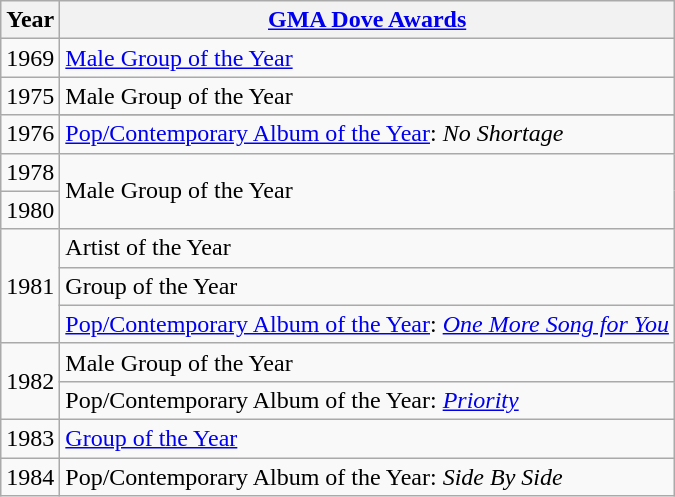<table class="wikitable">
<tr>
<th>Year</th>
<th><a href='#'>GMA Dove Awards</a></th>
</tr>
<tr>
<td>1969</td>
<td><a href='#'>Male Group of the Year</a></td>
</tr>
<tr>
<td>1975</td>
<td>Male Group of the Year</td>
</tr>
<tr>
<td rowspan="2">1976</td>
</tr>
<tr>
<td><a href='#'>Pop/Contemporary Album of the Year</a>: <em>No Shortage</em></td>
</tr>
<tr>
<td>1978</td>
<td rowspan="2">Male Group of the Year</td>
</tr>
<tr>
<td>1980</td>
</tr>
<tr>
<td rowspan="3">1981</td>
<td>Artist of the Year</td>
</tr>
<tr>
<td>Group of the Year</td>
</tr>
<tr>
<td><a href='#'>Pop/Contemporary Album of the Year</a>: <em><a href='#'>One More Song for You</a></em></td>
</tr>
<tr>
<td rowspan="2">1982</td>
<td>Male Group of the Year</td>
</tr>
<tr>
<td>Pop/Contemporary Album of the Year: <em><a href='#'>Priority</a></em></td>
</tr>
<tr>
<td>1983</td>
<td><a href='#'>Group of the Year</a></td>
</tr>
<tr>
<td>1984</td>
<td>Pop/Contemporary Album of the Year: <em>Side By Side</em></td>
</tr>
</table>
